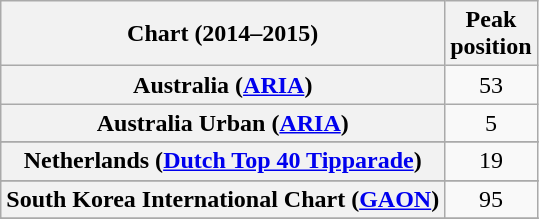<table class="wikitable sortable plainrowheaders" style="text-align:center">
<tr>
<th scope="col">Chart (2014–2015)</th>
<th scope="col">Peak<br>position</th>
</tr>
<tr>
<th scope="row">Australia (<a href='#'>ARIA</a>)</th>
<td>53</td>
</tr>
<tr>
<th scope="row">Australia Urban (<a href='#'>ARIA</a>)</th>
<td>5</td>
</tr>
<tr>
</tr>
<tr>
</tr>
<tr>
</tr>
<tr>
</tr>
<tr>
</tr>
<tr>
</tr>
<tr>
</tr>
<tr>
</tr>
<tr>
</tr>
<tr>
</tr>
<tr>
</tr>
<tr>
<th scope="row">Netherlands (<a href='#'>Dutch Top 40 Tipparade</a>)</th>
<td>19</td>
</tr>
<tr>
</tr>
<tr>
</tr>
<tr>
</tr>
<tr>
<th scope="row">South Korea International Chart (<a href='#'>GAON</a>)</th>
<td>95</td>
</tr>
<tr>
</tr>
<tr>
</tr>
<tr>
</tr>
<tr>
</tr>
<tr>
</tr>
<tr>
</tr>
<tr>
</tr>
</table>
